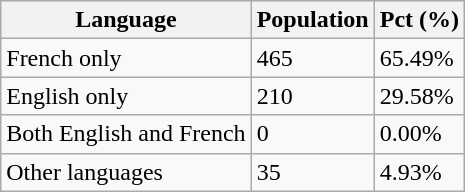<table class="wikitable">
<tr>
<th>Language</th>
<th>Population</th>
<th>Pct (%)</th>
</tr>
<tr>
<td>French only</td>
<td>465</td>
<td>65.49%</td>
</tr>
<tr>
<td>English only</td>
<td>210</td>
<td>29.58%</td>
</tr>
<tr>
<td>Both English and French</td>
<td>0</td>
<td>0.00%</td>
</tr>
<tr>
<td>Other languages</td>
<td>35</td>
<td>4.93%</td>
</tr>
</table>
